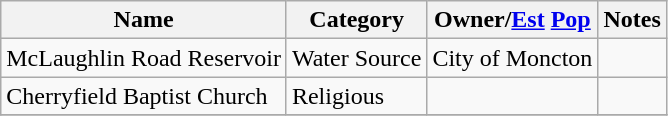<table class="wikitable sortable">
<tr>
<th>Name</th>
<th>Category</th>
<th>Owner/<a href='#'>Est</a> <a href='#'>Pop</a></th>
<th>Notes</th>
</tr>
<tr>
<td>McLaughlin Road Reservoir</td>
<td>Water Source</td>
<td>City of Moncton</td>
<td></td>
</tr>
<tr>
<td>Cherryfield Baptist Church</td>
<td>Religious</td>
<td></td>
<td></td>
</tr>
<tr>
</tr>
</table>
